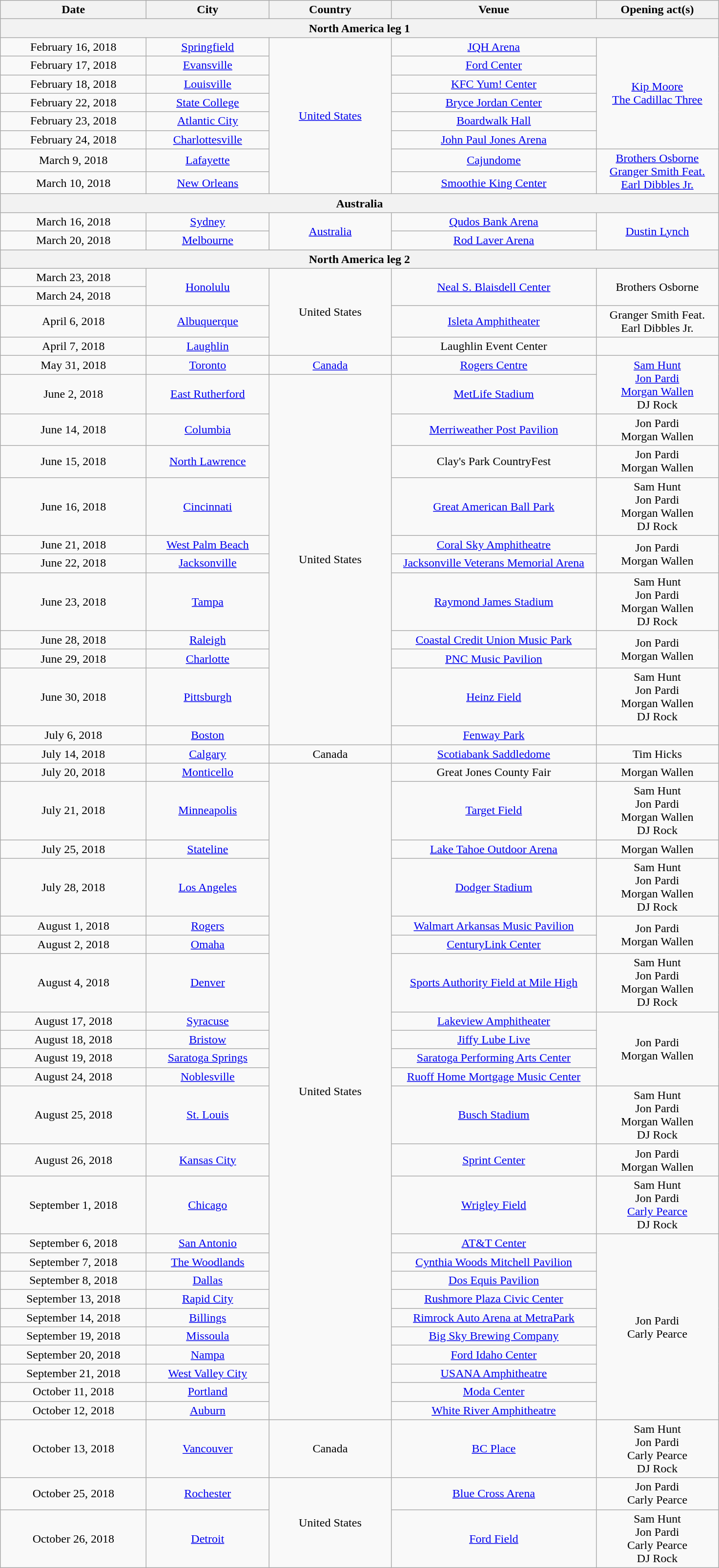<table class="wikitable" style="text-align:center;">
<tr>
<th scope="col" style="width:12em;">Date</th>
<th scope="col" style="width:10em;">City</th>
<th scope="col" style="width:10em;">Country</th>
<th scope="col" style="width:17em;">Venue</th>
<th scope="col" style="width:10em;">Opening act(s)</th>
</tr>
<tr>
<th colspan="5">North America leg 1</th>
</tr>
<tr>
<td>February 16, 2018</td>
<td><a href='#'>Springfield</a></td>
<td rowspan="8"><a href='#'>United States</a></td>
<td><a href='#'>JQH Arena</a></td>
<td rowspan="6"><a href='#'>Kip Moore</a><br><a href='#'>The Cadillac Three</a></td>
</tr>
<tr>
<td>February 17, 2018</td>
<td><a href='#'>Evansville</a></td>
<td><a href='#'>Ford Center</a></td>
</tr>
<tr>
<td>February 18, 2018</td>
<td><a href='#'>Louisville</a></td>
<td><a href='#'>KFC Yum! Center</a></td>
</tr>
<tr>
<td>February 22, 2018</td>
<td><a href='#'>State College</a></td>
<td><a href='#'>Bryce Jordan Center</a></td>
</tr>
<tr>
<td>February 23, 2018</td>
<td><a href='#'>Atlantic City</a></td>
<td><a href='#'>Boardwalk Hall</a></td>
</tr>
<tr>
<td>February 24, 2018</td>
<td><a href='#'>Charlottesville</a></td>
<td><a href='#'>John Paul Jones Arena</a></td>
</tr>
<tr>
<td>March 9, 2018</td>
<td><a href='#'>Lafayette</a></td>
<td><a href='#'>Cajundome</a></td>
<td rowspan="2"><a href='#'>Brothers Osborne</a><br><a href='#'>Granger Smith Feat. Earl Dibbles Jr.</a></td>
</tr>
<tr>
<td>March 10, 2018</td>
<td><a href='#'>New Orleans</a></td>
<td><a href='#'>Smoothie King Center</a></td>
</tr>
<tr>
<th colspan="5">Australia</th>
</tr>
<tr>
<td>March 16, 2018</td>
<td><a href='#'>Sydney</a></td>
<td rowspan="2"><a href='#'>Australia</a></td>
<td><a href='#'>Qudos Bank Arena</a></td>
<td rowspan="2"><a href='#'>Dustin Lynch</a></td>
</tr>
<tr>
<td>March 20, 2018</td>
<td><a href='#'>Melbourne</a></td>
<td><a href='#'>Rod Laver Arena</a></td>
</tr>
<tr>
<th colspan="5">North America leg 2 </th>
</tr>
<tr>
<td>March 23, 2018</td>
<td rowspan="2"><a href='#'>Honolulu</a></td>
<td rowspan="4">United States</td>
<td rowspan="2"><a href='#'>Neal S. Blaisdell Center</a></td>
<td rowspan="2">Brothers Osborne</td>
</tr>
<tr>
<td>March 24, 2018</td>
</tr>
<tr>
<td>April 6, 2018</td>
<td><a href='#'>Albuquerque</a></td>
<td><a href='#'>Isleta Amphitheater</a></td>
<td>Granger Smith Feat. Earl Dibbles Jr.</td>
</tr>
<tr>
<td>April 7, 2018</td>
<td><a href='#'>Laughlin</a></td>
<td>Laughlin Event Center</td>
<td></td>
</tr>
<tr>
<td>May 31, 2018</td>
<td><a href='#'>Toronto</a></td>
<td><a href='#'>Canada</a></td>
<td><a href='#'>Rogers Centre</a></td>
<td rowspan="2"><a href='#'>Sam Hunt</a><br><a href='#'>Jon Pardi</a><br><a href='#'>Morgan Wallen</a><br>DJ Rock</td>
</tr>
<tr>
<td>June 2, 2018</td>
<td><a href='#'>East Rutherford</a></td>
<td rowspan="11">United States</td>
<td><a href='#'>MetLife Stadium</a></td>
</tr>
<tr>
<td>June 14, 2018</td>
<td><a href='#'>Columbia</a></td>
<td><a href='#'>Merriweather Post Pavilion</a></td>
<td>Jon Pardi<br>Morgan Wallen</td>
</tr>
<tr>
<td>June 15, 2018</td>
<td><a href='#'>North Lawrence</a></td>
<td>Clay's Park CountryFest</td>
<td>Jon Pardi<br>Morgan Wallen</td>
</tr>
<tr>
<td>June 16, 2018</td>
<td><a href='#'>Cincinnati</a></td>
<td><a href='#'>Great American Ball Park</a></td>
<td>Sam Hunt<br>Jon Pardi<br>Morgan Wallen<br>DJ Rock</td>
</tr>
<tr>
<td>June 21, 2018</td>
<td><a href='#'>West Palm Beach</a></td>
<td><a href='#'>Coral Sky Amphitheatre</a></td>
<td rowspan="2">Jon Pardi<br>Morgan Wallen</td>
</tr>
<tr>
<td>June 22, 2018</td>
<td><a href='#'>Jacksonville</a></td>
<td><a href='#'>Jacksonville Veterans Memorial Arena</a></td>
</tr>
<tr>
<td>June 23, 2018</td>
<td><a href='#'>Tampa</a></td>
<td><a href='#'>Raymond James Stadium</a></td>
<td>Sam Hunt<br>Jon Pardi<br>Morgan Wallen<br>DJ Rock</td>
</tr>
<tr>
<td>June 28, 2018</td>
<td><a href='#'>Raleigh</a></td>
<td><a href='#'>Coastal Credit Union Music Park</a></td>
<td rowspan="2">Jon Pardi<br>Morgan Wallen</td>
</tr>
<tr>
<td>June 29, 2018</td>
<td><a href='#'>Charlotte</a></td>
<td><a href='#'>PNC Music Pavilion</a></td>
</tr>
<tr>
<td>June 30, 2018</td>
<td><a href='#'>Pittsburgh</a></td>
<td><a href='#'>Heinz Field</a></td>
<td>Sam Hunt<br>Jon Pardi<br>Morgan Wallen<br>DJ Rock</td>
</tr>
<tr>
<td>July 6, 2018</td>
<td><a href='#'>Boston</a></td>
<td><a href='#'>Fenway Park</a></td>
<td></td>
</tr>
<tr>
<td>July 14, 2018</td>
<td><a href='#'>Calgary</a></td>
<td>Canada</td>
<td><a href='#'>Scotiabank Saddledome</a></td>
<td>Tim Hicks</td>
</tr>
<tr>
<td>July 20, 2018</td>
<td><a href='#'>Monticello</a></td>
<td rowspan="24">United States</td>
<td>Great Jones County Fair</td>
<td>Morgan Wallen</td>
</tr>
<tr>
<td>July 21, 2018</td>
<td><a href='#'>Minneapolis</a></td>
<td><a href='#'>Target Field</a></td>
<td>Sam Hunt<br>Jon Pardi<br>Morgan Wallen<br>DJ Rock</td>
</tr>
<tr>
<td>July 25, 2018</td>
<td><a href='#'>Stateline</a></td>
<td><a href='#'>Lake Tahoe Outdoor Arena</a></td>
<td>Morgan Wallen</td>
</tr>
<tr>
<td>July 28, 2018</td>
<td><a href='#'>Los Angeles</a></td>
<td><a href='#'>Dodger Stadium</a></td>
<td>Sam Hunt<br>Jon Pardi<br>Morgan Wallen<br>DJ Rock</td>
</tr>
<tr>
<td>August 1, 2018</td>
<td><a href='#'>Rogers</a></td>
<td><a href='#'>Walmart Arkansas Music Pavilion</a></td>
<td rowspan="2">Jon Pardi<br>Morgan Wallen</td>
</tr>
<tr>
<td>August 2, 2018</td>
<td><a href='#'>Omaha</a></td>
<td><a href='#'>CenturyLink Center</a></td>
</tr>
<tr>
<td>August 4, 2018</td>
<td><a href='#'>Denver</a></td>
<td><a href='#'>Sports Authority Field at Mile High</a></td>
<td>Sam Hunt<br>Jon Pardi<br>Morgan Wallen<br>DJ Rock</td>
</tr>
<tr>
<td>August 17, 2018</td>
<td><a href='#'>Syracuse</a></td>
<td><a href='#'>Lakeview Amphitheater</a></td>
<td rowspan="4">Jon Pardi<br>Morgan Wallen</td>
</tr>
<tr>
<td>August 18, 2018</td>
<td><a href='#'>Bristow</a></td>
<td><a href='#'>Jiffy Lube Live</a></td>
</tr>
<tr>
<td>August 19, 2018</td>
<td><a href='#'>Saratoga Springs</a></td>
<td><a href='#'>Saratoga Performing Arts Center</a></td>
</tr>
<tr>
<td>August 24, 2018</td>
<td><a href='#'>Noblesville</a></td>
<td><a href='#'>Ruoff Home Mortgage Music Center</a></td>
</tr>
<tr>
<td>August 25, 2018</td>
<td><a href='#'>St. Louis</a></td>
<td><a href='#'>Busch Stadium</a></td>
<td>Sam Hunt<br>Jon Pardi<br>Morgan Wallen<br>DJ Rock</td>
</tr>
<tr>
<td>August 26, 2018</td>
<td><a href='#'>Kansas City</a></td>
<td><a href='#'>Sprint Center</a></td>
<td>Jon Pardi<br>Morgan Wallen</td>
</tr>
<tr>
<td>September 1, 2018</td>
<td><a href='#'>Chicago</a></td>
<td><a href='#'>Wrigley Field</a></td>
<td>Sam Hunt<br>Jon Pardi<br><a href='#'>Carly Pearce</a><br>DJ Rock</td>
</tr>
<tr>
<td>September 6, 2018</td>
<td><a href='#'>San Antonio</a></td>
<td><a href='#'>AT&T Center</a></td>
<td rowspan="10">Jon Pardi<br>Carly Pearce</td>
</tr>
<tr>
<td>September 7, 2018</td>
<td><a href='#'>The Woodlands</a></td>
<td><a href='#'>Cynthia Woods Mitchell Pavilion</a></td>
</tr>
<tr>
<td>September 8, 2018</td>
<td><a href='#'>Dallas</a></td>
<td><a href='#'>Dos Equis Pavilion</a></td>
</tr>
<tr>
<td>September 13, 2018</td>
<td><a href='#'>Rapid City</a></td>
<td><a href='#'>Rushmore Plaza Civic Center</a></td>
</tr>
<tr>
<td>September 14, 2018</td>
<td><a href='#'>Billings</a></td>
<td><a href='#'>Rimrock Auto Arena at MetraPark</a></td>
</tr>
<tr>
<td>September 19, 2018</td>
<td><a href='#'>Missoula</a></td>
<td><a href='#'>Big Sky Brewing Company</a></td>
</tr>
<tr>
<td>September 20, 2018</td>
<td><a href='#'>Nampa</a></td>
<td><a href='#'>Ford Idaho Center</a></td>
</tr>
<tr>
<td>September 21, 2018</td>
<td><a href='#'>West Valley City</a></td>
<td><a href='#'>USANA Amphitheatre</a></td>
</tr>
<tr>
<td>October 11, 2018</td>
<td><a href='#'>Portland</a></td>
<td><a href='#'>Moda Center</a></td>
</tr>
<tr>
<td>October 12, 2018</td>
<td><a href='#'>Auburn</a></td>
<td><a href='#'>White River Amphitheatre</a></td>
</tr>
<tr>
<td>October 13, 2018</td>
<td><a href='#'>Vancouver</a></td>
<td>Canada</td>
<td><a href='#'>BC Place</a></td>
<td>Sam Hunt<br>Jon Pardi<br>Carly Pearce<br>DJ Rock</td>
</tr>
<tr>
<td>October 25, 2018</td>
<td><a href='#'>Rochester</a></td>
<td rowspan="2">United States</td>
<td><a href='#'>Blue Cross Arena</a></td>
<td>Jon Pardi<br>Carly Pearce</td>
</tr>
<tr>
<td>October 26, 2018</td>
<td><a href='#'>Detroit</a></td>
<td><a href='#'>Ford Field</a></td>
<td>Sam Hunt<br>Jon Pardi<br>Carly Pearce<br>DJ Rock</td>
</tr>
</table>
